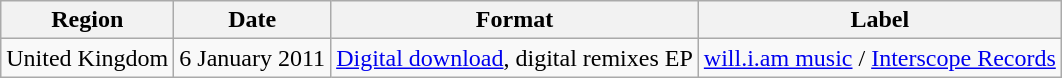<table class="wikitable">
<tr>
<th>Region</th>
<th>Date</th>
<th>Format</th>
<th>Label</th>
</tr>
<tr>
<td>United Kingdom</td>
<td>6 January 2011</td>
<td><a href='#'>Digital download</a>, digital remixes EP</td>
<td><a href='#'>will.i.am music</a> / <a href='#'>Interscope Records</a></td>
</tr>
</table>
